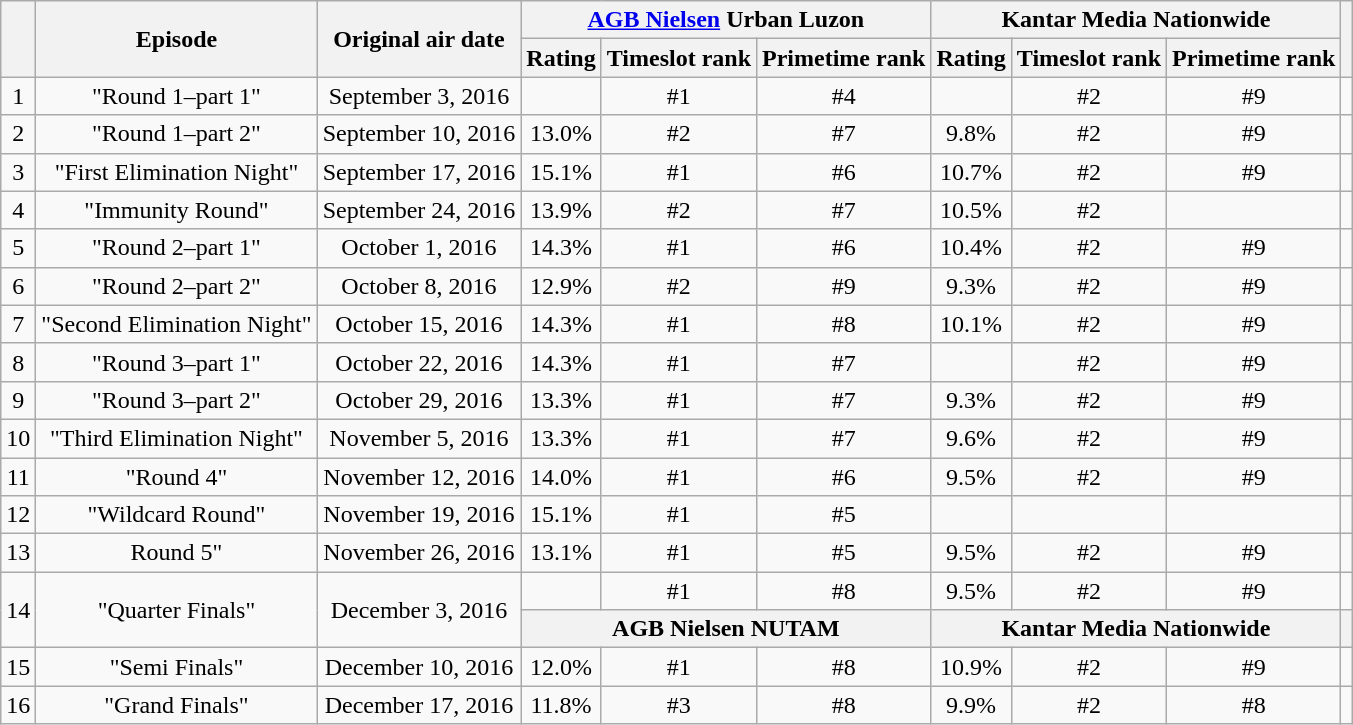<table class="wikitable" style="text-align:center; width=100%;">
<tr>
<th rowspan=2></th>
<th rowspan=2>Episode</th>
<th rowspan=2>Original air date</th>
<th colspan=3><a href='#'>AGB Nielsen</a> Urban Luzon</th>
<th colspan=3>Kantar Media Nationwide</th>
<th rowspan=2></th>
</tr>
<tr>
<th>Rating</th>
<th>Timeslot rank</th>
<th>Primetime rank</th>
<th>Rating</th>
<th>Timeslot rank</th>
<th>Primetime rank</th>
</tr>
<tr>
<td>1</td>
<td>"Round 1–part 1"</td>
<td>September 3, 2016</td>
<td></td>
<td>#1</td>
<td>#4</td>
<td></td>
<td>#2</td>
<td>#9</td>
<td></td>
</tr>
<tr>
<td>2</td>
<td>"Round 1–part 2"</td>
<td>September 10, 2016</td>
<td>13.0%</td>
<td>#2</td>
<td>#7</td>
<td>9.8%</td>
<td>#2</td>
<td>#9</td>
<td></td>
</tr>
<tr>
<td>3</td>
<td>"First Elimination Night"</td>
<td>September 17, 2016</td>
<td>15.1%</td>
<td>#1</td>
<td>#6</td>
<td>10.7%</td>
<td>#2</td>
<td>#9</td>
<td></td>
</tr>
<tr>
<td>4</td>
<td>"Immunity Round"</td>
<td>September 24, 2016</td>
<td>13.9%</td>
<td>#2</td>
<td>#7</td>
<td>10.5%</td>
<td>#2</td>
<td></td>
<td></td>
</tr>
<tr>
<td>5</td>
<td>"Round 2–part 1"</td>
<td>October 1, 2016</td>
<td>14.3%</td>
<td>#1</td>
<td>#6</td>
<td>10.4%</td>
<td>#2</td>
<td>#9</td>
<td></td>
</tr>
<tr>
<td>6</td>
<td>"Round 2–part 2"</td>
<td>October 8, 2016</td>
<td>12.9%</td>
<td>#2</td>
<td>#9</td>
<td>9.3%</td>
<td>#2</td>
<td>#9</td>
<td></td>
</tr>
<tr>
<td>7</td>
<td>"Second Elimination Night"</td>
<td>October 15, 2016</td>
<td>14.3%</td>
<td>#1</td>
<td>#8</td>
<td>10.1%</td>
<td>#2</td>
<td>#9</td>
<td></td>
</tr>
<tr>
<td>8</td>
<td>"Round 3–part 1"</td>
<td>October 22, 2016</td>
<td>14.3%</td>
<td>#1</td>
<td>#7</td>
<td></td>
<td>#2</td>
<td>#9</td>
<td></td>
</tr>
<tr>
<td>9</td>
<td>"Round 3–part 2"</td>
<td>October 29, 2016</td>
<td>13.3%</td>
<td>#1</td>
<td>#7</td>
<td>9.3%</td>
<td>#2</td>
<td>#9</td>
<td></td>
</tr>
<tr>
<td>10</td>
<td>"Third Elimination Night"</td>
<td>November 5, 2016</td>
<td>13.3%</td>
<td>#1</td>
<td>#7</td>
<td>9.6%</td>
<td>#2</td>
<td>#9</td>
<td></td>
</tr>
<tr>
<td>11</td>
<td>"Round 4"</td>
<td>November 12, 2016</td>
<td>14.0%</td>
<td>#1</td>
<td>#6</td>
<td>9.5%</td>
<td>#2</td>
<td>#9</td>
<td></td>
</tr>
<tr>
<td>12</td>
<td>"Wildcard Round"</td>
<td>November 19, 2016</td>
<td>15.1%</td>
<td>#1</td>
<td>#5</td>
<td></td>
<td></td>
<td></td>
<td></td>
</tr>
<tr>
<td>13</td>
<td>Round 5"</td>
<td>November 26, 2016</td>
<td>13.1%</td>
<td>#1</td>
<td>#5</td>
<td>9.5%</td>
<td>#2</td>
<td>#9</td>
<td></td>
</tr>
<tr>
<td rowspan=2>14</td>
<td rowspan=2>"Quarter Finals"</td>
<td rowspan=2>December 3, 2016</td>
<td></td>
<td>#1</td>
<td>#8</td>
<td>9.5%</td>
<td>#2</td>
<td>#9</td>
<td></td>
</tr>
<tr>
<th colspan=3>AGB Nielsen NUTAM</th>
<th colspan=3>Kantar Media Nationwide</th>
<th></th>
</tr>
<tr>
<td>15</td>
<td>"Semi Finals"</td>
<td>December 10, 2016</td>
<td>12.0%</td>
<td>#1</td>
<td>#8</td>
<td>10.9%</td>
<td>#2</td>
<td>#9</td>
<td></td>
</tr>
<tr>
<td>16</td>
<td>"Grand Finals"</td>
<td>December 17, 2016</td>
<td>11.8%</td>
<td>#3</td>
<td>#8</td>
<td>9.9%</td>
<td>#2</td>
<td>#8</td>
<td></td>
</tr>
</table>
